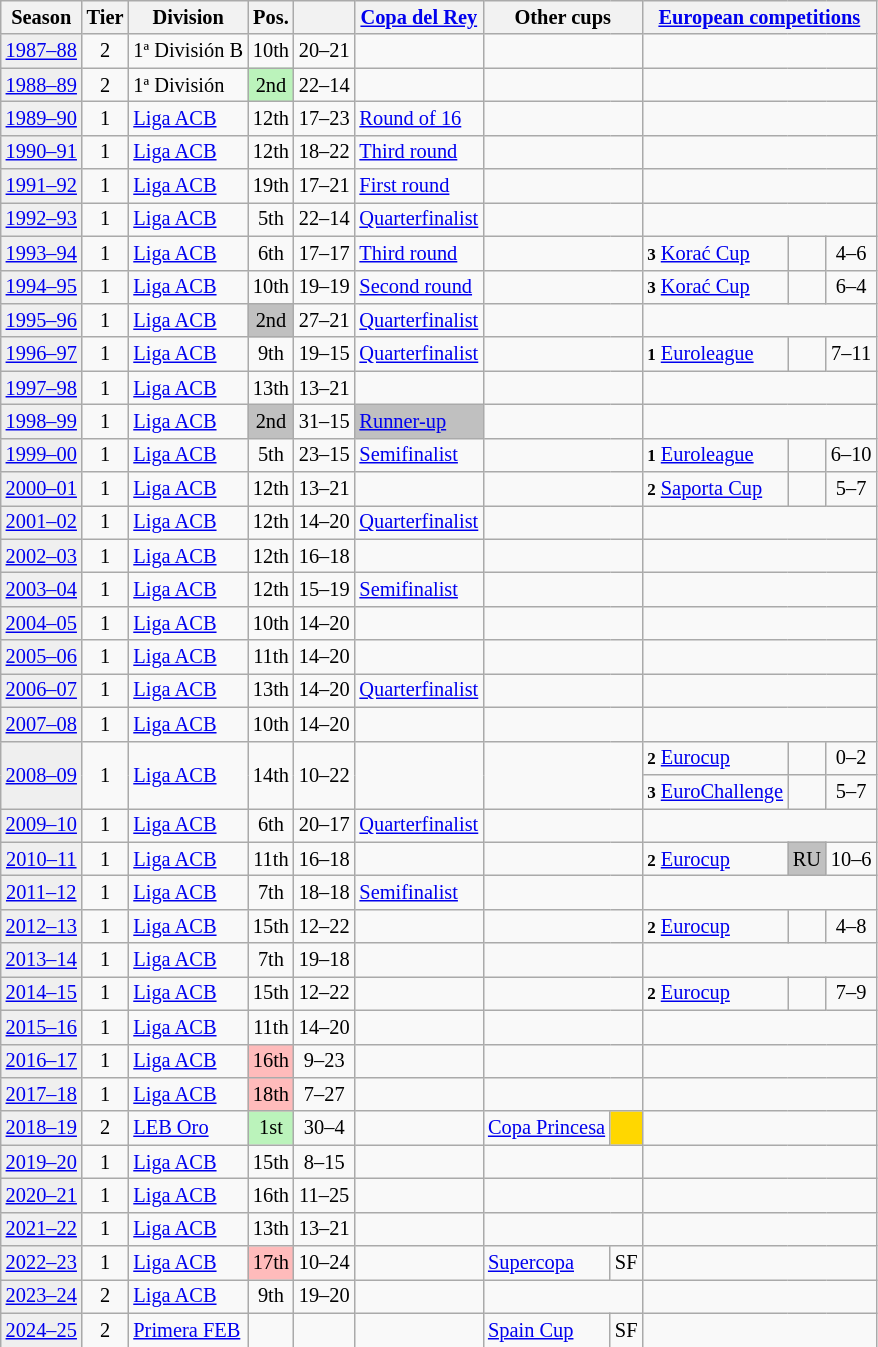<table class="wikitable" style="font-size:85%; text-align:center">
<tr>
<th>Season</th>
<th>Tier</th>
<th>Division</th>
<th>Pos.</th>
<th></th>
<th><a href='#'>Copa del Rey</a></th>
<th colspan=2>Other cups</th>
<th colspan=3><a href='#'>European competitions</a></th>
</tr>
<tr>
<td bgcolor=#efefef><a href='#'>1987–88</a></td>
<td>2</td>
<td align=left>1ª División B</td>
<td>10th</td>
<td>20–21</td>
<td></td>
<td colspan="2"></td>
<td colspan=3></td>
</tr>
<tr>
<td bgcolor=#efefef><a href='#'>1988–89</a></td>
<td>2</td>
<td align=left>1ª División</td>
<td bgcolor=#BBF3BB>2nd</td>
<td>22–14</td>
<td></td>
<td colspan="2"></td>
<td colspan=3></td>
</tr>
<tr>
<td bgcolor=#efefef><a href='#'>1989–90</a></td>
<td>1</td>
<td align=left><a href='#'>Liga ACB</a></td>
<td>12th</td>
<td>17–23</td>
<td align=left><a href='#'>Round of 16</a></td>
<td colspan="2"></td>
<td colspan=3></td>
</tr>
<tr>
<td bgcolor=#efefef><a href='#'>1990–91</a></td>
<td>1</td>
<td align=left><a href='#'>Liga ACB</a></td>
<td>12th</td>
<td>18–22</td>
<td align=left><a href='#'>Third round</a></td>
<td colspan="2"></td>
<td colspan=3></td>
</tr>
<tr>
<td bgcolor=#efefef><a href='#'>1991–92</a></td>
<td>1</td>
<td align=left><a href='#'>Liga ACB</a></td>
<td>19th</td>
<td>17–21</td>
<td align=left><a href='#'>First round</a></td>
<td colspan="2"></td>
<td colspan=3></td>
</tr>
<tr>
<td bgcolor=#efefef><a href='#'>1992–93</a></td>
<td>1</td>
<td align=left><a href='#'>Liga ACB</a></td>
<td>5th</td>
<td>22–14</td>
<td align=left><a href='#'>Quarterfinalist</a></td>
<td colspan="2"></td>
<td colspan=3></td>
</tr>
<tr>
<td bgcolor=#efefef><a href='#'>1993–94</a></td>
<td>1</td>
<td align=left><a href='#'>Liga ACB</a></td>
<td>6th</td>
<td>17–17</td>
<td align=left><a href='#'>Third round</a></td>
<td colspan="2"></td>
<td align=left><small><strong>3</strong></small> <a href='#'>Korać Cup</a></td>
<td></td>
<td>4–6</td>
</tr>
<tr>
<td bgcolor=#efefef><a href='#'>1994–95</a></td>
<td>1</td>
<td align=left><a href='#'>Liga ACB</a></td>
<td>10th</td>
<td>19–19</td>
<td align=left><a href='#'>Second round</a></td>
<td colspan="2"></td>
<td align=left><small><strong>3</strong></small> <a href='#'>Korać Cup</a></td>
<td></td>
<td>6–4</td>
</tr>
<tr>
<td bgcolor=#efefef><a href='#'>1995–96</a></td>
<td>1</td>
<td align=left><a href='#'>Liga ACB</a></td>
<td bgcolor=silver>2nd</td>
<td>27–21</td>
<td align=left><a href='#'>Quarterfinalist</a></td>
<td colspan="2"></td>
<td colspan=3></td>
</tr>
<tr>
<td bgcolor=#efefef><a href='#'>1996–97</a></td>
<td>1</td>
<td align=left><a href='#'>Liga ACB</a></td>
<td>9th</td>
<td>19–15</td>
<td align=left><a href='#'>Quarterfinalist</a></td>
<td colspan="2"></td>
<td align=left><small><strong>1</strong></small> <a href='#'>Euroleague</a></td>
<td></td>
<td>7–11</td>
</tr>
<tr>
<td bgcolor=#efefef><a href='#'>1997–98</a></td>
<td>1</td>
<td align=left><a href='#'>Liga ACB</a></td>
<td>13th</td>
<td>13–21</td>
<td></td>
<td colspan="2"></td>
<td colspan=3></td>
</tr>
<tr>
<td bgcolor=#efefef><a href='#'>1998–99</a></td>
<td>1</td>
<td align=left><a href='#'>Liga ACB</a></td>
<td bgcolor=silver>2nd</td>
<td>31–15</td>
<td align=left bgcolor=silver><a href='#'>Runner-up</a></td>
<td colspan="2"></td>
<td colspan=3></td>
</tr>
<tr>
<td bgcolor=#efefef><a href='#'>1999–00</a></td>
<td>1</td>
<td align=left><a href='#'>Liga ACB</a></td>
<td>5th</td>
<td>23–15</td>
<td align=left><a href='#'>Semifinalist</a></td>
<td colspan="2"></td>
<td align=left><small><strong>1</strong></small> <a href='#'>Euroleague</a></td>
<td></td>
<td>6–10</td>
</tr>
<tr>
<td bgcolor=#efefef><a href='#'>2000–01</a></td>
<td>1</td>
<td align=left><a href='#'>Liga ACB</a></td>
<td>12th</td>
<td>13–21</td>
<td></td>
<td colspan="2"></td>
<td align=left><small><strong>2</strong></small> <a href='#'>Saporta Cup</a></td>
<td></td>
<td>5–7</td>
</tr>
<tr>
<td bgcolor=#efefef><a href='#'>2001–02</a></td>
<td>1</td>
<td align=left><a href='#'>Liga ACB</a></td>
<td>12th</td>
<td>14–20</td>
<td align=left><a href='#'>Quarterfinalist</a></td>
<td colspan="2"></td>
<td colspan=3></td>
</tr>
<tr>
<td bgcolor=#efefef><a href='#'>2002–03</a></td>
<td>1</td>
<td align=left><a href='#'>Liga ACB</a></td>
<td>12th</td>
<td>16–18</td>
<td></td>
<td colspan="2"></td>
<td colspan=3></td>
</tr>
<tr>
<td bgcolor=#efefef><a href='#'>2003–04</a></td>
<td>1</td>
<td align=left><a href='#'>Liga ACB</a></td>
<td>12th</td>
<td>15–19</td>
<td align=left><a href='#'>Semifinalist</a></td>
<td colspan="2"></td>
<td colspan=3></td>
</tr>
<tr>
<td bgcolor=#efefef><a href='#'>2004–05</a></td>
<td>1</td>
<td align=left><a href='#'>Liga ACB</a></td>
<td>10th</td>
<td>14–20</td>
<td></td>
<td colspan="2"></td>
<td colspan=3></td>
</tr>
<tr>
<td bgcolor=#efefef><a href='#'>2005–06</a></td>
<td>1</td>
<td align=left><a href='#'>Liga ACB</a></td>
<td>11th</td>
<td>14–20</td>
<td></td>
<td colspan="2"></td>
<td colspan=3></td>
</tr>
<tr>
<td bgcolor=#efefef><a href='#'>2006–07</a></td>
<td>1</td>
<td align=left><a href='#'>Liga ACB</a></td>
<td>13th</td>
<td>14–20</td>
<td align=left><a href='#'>Quarterfinalist</a></td>
<td colspan="2"></td>
<td colspan=3></td>
</tr>
<tr>
<td bgcolor=#efefef><a href='#'>2007–08</a></td>
<td>1</td>
<td align=left><a href='#'>Liga ACB</a></td>
<td>10th</td>
<td>14–20</td>
<td></td>
<td colspan="2"></td>
<td colspan=3></td>
</tr>
<tr>
<td rowspan=2 bgcolor=#efefef><a href='#'>2008–09</a></td>
<td rowspan=2>1</td>
<td rowspan=2 align=left><a href='#'>Liga ACB</a></td>
<td rowspan=2>14th</td>
<td rowspan=2>10–22</td>
<td rowspan=2></td>
<td colspan="2" rowspan=2></td>
<td align=left><small><strong>2</strong></small> <a href='#'>Eurocup</a></td>
<td></td>
<td>0–2</td>
</tr>
<tr>
<td align=left><small><strong>3</strong></small> <a href='#'>EuroChallenge</a></td>
<td></td>
<td>5–7</td>
</tr>
<tr>
<td bgcolor=#efefef><a href='#'>2009–10</a></td>
<td>1</td>
<td align=left><a href='#'>Liga ACB</a></td>
<td>6th</td>
<td>20–17</td>
<td align=left><a href='#'>Quarterfinalist</a></td>
<td colspan="2"></td>
<td colspan=3></td>
</tr>
<tr>
<td bgcolor=#efefef><a href='#'>2010–11</a></td>
<td>1</td>
<td align=left><a href='#'>Liga ACB</a></td>
<td>11th</td>
<td>16–18</td>
<td></td>
<td colspan="2"></td>
<td align=left><small><strong>2</strong></small> <a href='#'>Eurocup</a></td>
<td bgcolor=silver>RU</td>
<td>10–6</td>
</tr>
<tr>
<td bgcolor=#efefef><a href='#'>2011–12</a></td>
<td>1</td>
<td align=left><a href='#'>Liga ACB</a></td>
<td>7th</td>
<td>18–18</td>
<td align=left><a href='#'>Semifinalist</a></td>
<td colspan="2"></td>
<td colspan=3></td>
</tr>
<tr>
<td bgcolor=#efefef><a href='#'>2012–13</a></td>
<td>1</td>
<td align=left><a href='#'>Liga ACB</a></td>
<td>15th</td>
<td>12–22</td>
<td></td>
<td colspan="2"></td>
<td align=left><small><strong>2</strong></small> <a href='#'>Eurocup</a></td>
<td></td>
<td>4–8</td>
</tr>
<tr>
<td bgcolor=#efefef><a href='#'>2013–14</a></td>
<td>1</td>
<td align=left><a href='#'>Liga ACB</a></td>
<td>7th</td>
<td>19–18</td>
<td></td>
<td colspan="2"></td>
<td colspan=3></td>
</tr>
<tr>
<td bgcolor=#efefef><a href='#'>2014–15</a></td>
<td>1</td>
<td align=left><a href='#'>Liga ACB</a></td>
<td>15th</td>
<td>12–22</td>
<td></td>
<td colspan="2"></td>
<td align=left><small><strong>2</strong></small> <a href='#'>Eurocup</a></td>
<td></td>
<td>7–9</td>
</tr>
<tr>
<td bgcolor=#efefef><a href='#'>2015–16</a></td>
<td>1</td>
<td align=left><a href='#'>Liga ACB</a></td>
<td>11th</td>
<td>14–20</td>
<td></td>
<td colspan="2"></td>
<td colspan=3></td>
</tr>
<tr>
<td bgcolor=#efefef><a href='#'>2016–17</a></td>
<td>1</td>
<td align=left><a href='#'>Liga ACB</a></td>
<td bgcolor=#FFBBBB>16th</td>
<td>9–23</td>
<td></td>
<td colspan="2"></td>
<td colspan=3></td>
</tr>
<tr>
<td bgcolor=#efefef><a href='#'>2017–18</a></td>
<td>1</td>
<td align=left><a href='#'>Liga ACB</a></td>
<td bgcolor=#FFBBBB>18th</td>
<td>7–27</td>
<td></td>
<td colspan="2"></td>
<td colspan=3></td>
</tr>
<tr>
<td bgcolor=#efefef><a href='#'>2018–19</a></td>
<td>2</td>
<td align=left><a href='#'>LEB Oro</a></td>
<td bgcolor=#BBF3BB>1st</td>
<td>30–4</td>
<td></td>
<td align=left><a href='#'>Copa Princesa</a></td>
<td bgcolor=gold></td>
<td colspan=3></td>
</tr>
<tr>
<td bgcolor=#efefef><a href='#'>2019–20</a></td>
<td>1</td>
<td align=left><a href='#'>Liga ACB</a></td>
<td>15th</td>
<td>8–15</td>
<td></td>
<td colspan="2"></td>
<td colspan=3></td>
</tr>
<tr>
<td bgcolor=#efefef><a href='#'>2020–21</a></td>
<td>1</td>
<td align=left><a href='#'>Liga ACB</a></td>
<td>16th</td>
<td>11–25</td>
<td></td>
<td colspan="2"></td>
<td colspan=3></td>
</tr>
<tr>
<td bgcolor=#efefef><a href='#'>2021–22</a></td>
<td>1</td>
<td align=left><a href='#'>Liga ACB</a></td>
<td>13th</td>
<td>13–21</td>
<td></td>
<td colspan="2"></td>
<td colspan=3></td>
</tr>
<tr>
<td bgcolor=#efefef><a href='#'>2022–23</a></td>
<td>1</td>
<td align=left><a href='#'>Liga ACB</a></td>
<td bgcolor=#FFBBBB>17th</td>
<td>10–24</td>
<td></td>
<td align=left><a href='#'>Supercopa</a></td>
<td>SF</td>
<td colspan=3></td>
</tr>
<tr>
<td bgcolor=#efefef><a href='#'>2023–24</a></td>
<td>2</td>
<td align=left><a href='#'>Liga ACB</a></td>
<td>9th</td>
<td>19–20</td>
<td></td>
<td colspan="2"></td>
<td colspan=3></td>
</tr>
<tr>
<td bgcolor=#efefef><a href='#'>2024–25</a></td>
<td>2</td>
<td align=left><a href='#'>Primera FEB</a></td>
<td></td>
<td></td>
<td></td>
<td align=left><a href='#'>Spain Cup</a></td>
<td>SF</td>
<td colspan=3></td>
</tr>
<tr>
</tr>
</table>
